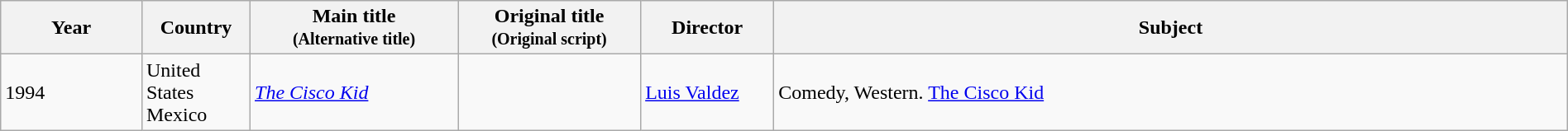<table class="wikitable sortable" style="width:100%;">
<tr>
<th>Year</th>
<th width= 80>Country</th>
<th class="unsortable" style="width:160px;">Main title<br><small>(Alternative title)</small></th>
<th class="unsortable" style="width:140px;">Original title<br><small>(Original script)</small></th>
<th width=100>Director</th>
<th class="unsortable">Subject</th>
</tr>
<tr>
<td>1994</td>
<td>United States<br>Mexico</td>
<td><em><a href='#'>The Cisco Kid</a></em></td>
<td></td>
<td><a href='#'>Luis Valdez</a></td>
<td>Comedy, Western. <a href='#'>The Cisco Kid</a></td>
</tr>
</table>
